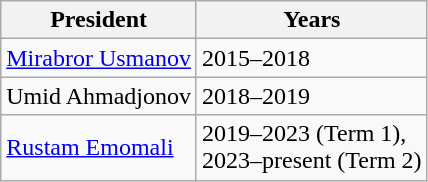<table class="wikitable">
<tr>
<th>President</th>
<th>Years</th>
</tr>
<tr>
<td> <a href='#'>Mirabror Usmanov</a></td>
<td>2015–2018</td>
</tr>
<tr>
<td> Umid Ahmadjonov</td>
<td>2018–2019</td>
</tr>
<tr>
<td> <a href='#'>Rustam Emomali</a></td>
<td>2019–2023 (Term 1), <br>2023–present (Term 2)</td>
</tr>
</table>
